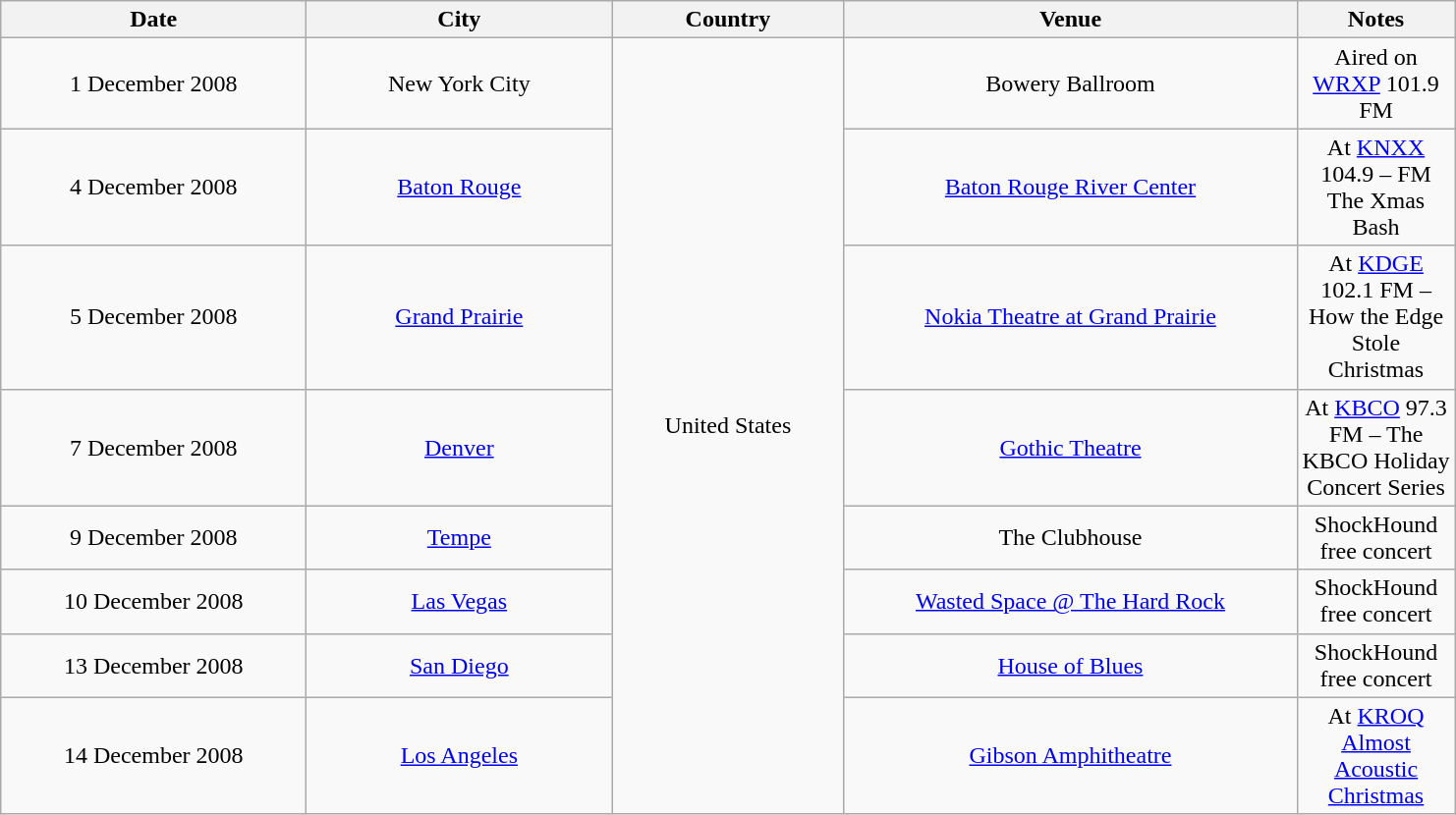<table class="wikitable" style="text-align:center;">
<tr>
<th style="width:200px;">Date</th>
<th style="width:200px;">City</th>
<th style="width:150px;">Country</th>
<th style="width:300px;">Venue</th>
<th style="width:100px;">Notes</th>
</tr>
<tr>
<td>1 December 2008</td>
<td>New York City</td>
<td rowspan="8">United States</td>
<td>Bowery Ballroom</td>
<td>Aired on <a href='#'>WRXP</a> 101.9 FM</td>
</tr>
<tr>
<td>4 December 2008</td>
<td><a href='#'>Baton Rouge</a></td>
<td><a href='#'>Baton Rouge River Center</a></td>
<td>At <a href='#'>KNXX</a> 104.9 – FM The Xmas Bash</td>
</tr>
<tr>
<td>5 December 2008</td>
<td><a href='#'>Grand Prairie</a></td>
<td><a href='#'>Nokia Theatre at Grand Prairie</a></td>
<td>At <a href='#'>KDGE</a> 102.1 FM – How the Edge Stole Christmas</td>
</tr>
<tr>
<td>7 December 2008</td>
<td><a href='#'>Denver</a></td>
<td><a href='#'>Gothic Theatre</a></td>
<td>At <a href='#'>KBCO</a> 97.3 FM – The KBCO Holiday Concert Series</td>
</tr>
<tr>
<td>9 December 2008</td>
<td><a href='#'>Tempe</a></td>
<td>The Clubhouse</td>
<td>ShockHound free concert</td>
</tr>
<tr>
<td>10 December 2008</td>
<td><a href='#'>Las Vegas</a></td>
<td><a href='#'>Wasted Space @ The Hard Rock</a></td>
<td>ShockHound free concert</td>
</tr>
<tr>
<td>13 December 2008</td>
<td><a href='#'>San Diego</a></td>
<td><a href='#'>House of Blues</a></td>
<td>ShockHound free concert</td>
</tr>
<tr>
<td>14 December 2008</td>
<td><a href='#'>Los Angeles</a></td>
<td><a href='#'>Gibson Amphitheatre</a></td>
<td>At <a href='#'>KROQ Almost Acoustic Christmas</a></td>
</tr>
</table>
